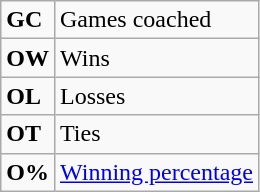<table class="wikitable">
<tr>
<td><strong>GC</strong></td>
<td>Games coached</td>
</tr>
<tr>
<td><strong>OW</strong></td>
<td>Wins</td>
</tr>
<tr>
<td><strong>OL</strong></td>
<td>Losses</td>
</tr>
<tr>
<td><strong>OT</strong></td>
<td>Ties</td>
</tr>
<tr>
<td align="center"><strong>O%</strong></td>
<td><a href='#'>Winning percentage</a></td>
</tr>
</table>
